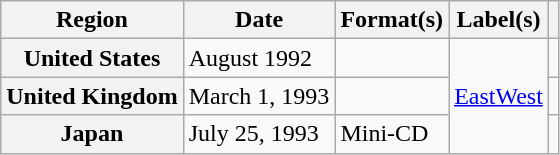<table class="wikitable plainrowheaders">
<tr>
<th scope="col">Region</th>
<th scope="col">Date</th>
<th scope="col">Format(s)</th>
<th scope="col">Label(s)</th>
<th scope="col"></th>
</tr>
<tr>
<th scope="row">United States</th>
<td>August 1992</td>
<td></td>
<td rowspan="3"><a href='#'>EastWest</a></td>
<td></td>
</tr>
<tr>
<th scope="row">United Kingdom</th>
<td>March 1, 1993</td>
<td></td>
<td></td>
</tr>
<tr>
<th scope="row">Japan</th>
<td>July 25, 1993</td>
<td>Mini-CD</td>
<td></td>
</tr>
</table>
